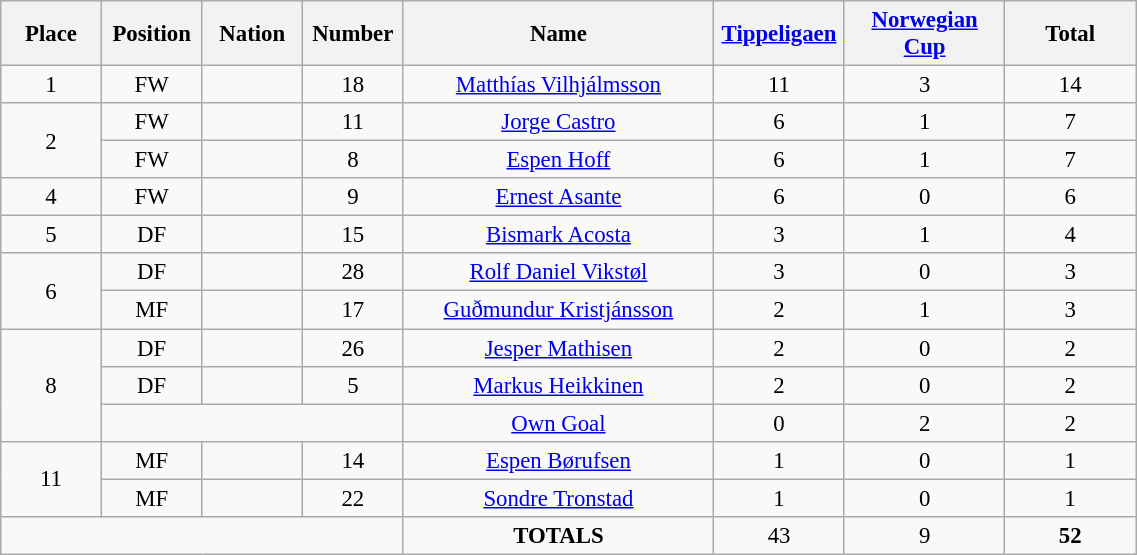<table class="wikitable" style="font-size: 95%; text-align: center;">
<tr>
<th width=60>Place</th>
<th width=60>Position</th>
<th width=60>Nation</th>
<th width=60>Number</th>
<th width=200>Name</th>
<th width=80><a href='#'>Tippeligaen</a></th>
<th width=100><a href='#'>Norwegian Cup</a></th>
<th width=80><strong>Total</strong></th>
</tr>
<tr>
<td>1</td>
<td>FW</td>
<td></td>
<td>18</td>
<td><a href='#'>Matthías Vilhjálmsson</a></td>
<td>11</td>
<td>3</td>
<td>14</td>
</tr>
<tr>
<td rowspan=2>2</td>
<td>FW</td>
<td></td>
<td>11</td>
<td><a href='#'>Jorge Castro</a></td>
<td>6</td>
<td>1</td>
<td>7</td>
</tr>
<tr>
<td>FW</td>
<td></td>
<td>8</td>
<td><a href='#'>Espen Hoff</a></td>
<td>6</td>
<td>1</td>
<td>7</td>
</tr>
<tr>
<td>4</td>
<td>FW</td>
<td></td>
<td>9</td>
<td><a href='#'>Ernest Asante</a></td>
<td>6</td>
<td>0</td>
<td>6</td>
</tr>
<tr>
<td>5</td>
<td>DF</td>
<td></td>
<td>15</td>
<td><a href='#'>Bismark Acosta</a></td>
<td>3</td>
<td>1</td>
<td>4</td>
</tr>
<tr>
<td rowspan=2>6</td>
<td>DF</td>
<td></td>
<td>28</td>
<td><a href='#'>Rolf Daniel Vikstøl</a></td>
<td>3</td>
<td>0</td>
<td>3</td>
</tr>
<tr>
<td>MF</td>
<td></td>
<td>17</td>
<td><a href='#'>Guðmundur Kristjánsson</a></td>
<td>2</td>
<td>1</td>
<td>3</td>
</tr>
<tr>
<td rowspan=3>8</td>
<td>DF</td>
<td></td>
<td>26</td>
<td><a href='#'>Jesper Mathisen</a></td>
<td>2</td>
<td>0</td>
<td>2</td>
</tr>
<tr>
<td>DF</td>
<td></td>
<td>5</td>
<td><a href='#'>Markus Heikkinen</a></td>
<td>2</td>
<td>0</td>
<td>2</td>
</tr>
<tr>
<td colspan=3></td>
<td><a href='#'>Own Goal</a></td>
<td>0</td>
<td>2</td>
<td>2</td>
</tr>
<tr>
<td rowspan=2>11</td>
<td>MF</td>
<td></td>
<td>14</td>
<td><a href='#'>Espen Børufsen</a></td>
<td>1</td>
<td>0</td>
<td>1</td>
</tr>
<tr>
<td>MF</td>
<td></td>
<td>22</td>
<td><a href='#'>Sondre Tronstad</a></td>
<td>1</td>
<td>0</td>
<td>1</td>
</tr>
<tr>
<td colspan=4></td>
<td><strong>TOTALS</strong></td>
<td>43</td>
<td>9</td>
<td><strong>52</strong></td>
</tr>
</table>
